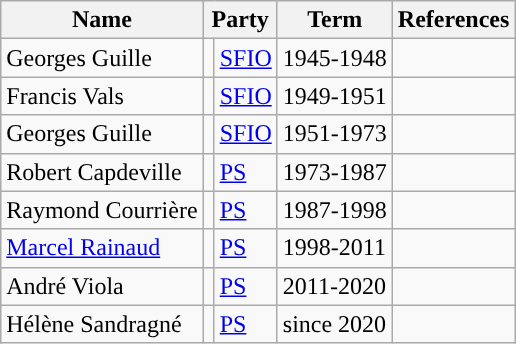<table class="wikitable">
<tr>
<th>Name</th>
<th colspan="2">Party</th>
<th>Term</th>
<th>References</th>
</tr>
<tr>
<td>Georges Guille</td>
<td style="color:inherit;background:"></td>
<td><a href='#'>SFIO</a></td>
<td>1945-1948</td>
<td></td>
</tr>
<tr>
<td>Francis Vals</td>
<td style="color:inherit;background:"></td>
<td><a href='#'>SFIO</a></td>
<td>1949-1951</td>
<td></td>
</tr>
<tr>
<td>Georges Guille</td>
<td style="color:inherit;background:"></td>
<td><a href='#'>SFIO</a></td>
<td>1951-1973</td>
<td></td>
</tr>
<tr>
<td>Robert Capdeville</td>
<td style="color:inherit;background:"></td>
<td><a href='#'>PS</a></td>
<td>1973-1987</td>
<td></td>
</tr>
<tr>
<td>Raymond Courrière</td>
<td style="color:inherit;background:"></td>
<td><a href='#'>PS</a></td>
<td>1987-1998</td>
<td></td>
</tr>
<tr>
<td><a href='#'>Marcel Rainaud</a></td>
<td style="color:inherit;background:"></td>
<td><a href='#'>PS</a></td>
<td>1998-2011</td>
<td></td>
</tr>
<tr>
<td>André Viola</td>
<td style="color:inherit;background:"></td>
<td><a href='#'>PS</a></td>
<td>2011-2020</td>
<td></td>
</tr>
<tr>
<td>Hélène Sandragné</td>
<td style="color:inherit;background:"></td>
<td><a href='#'>PS</a></td>
<td>since 2020</td>
<td></td>
</tr>
</table>
